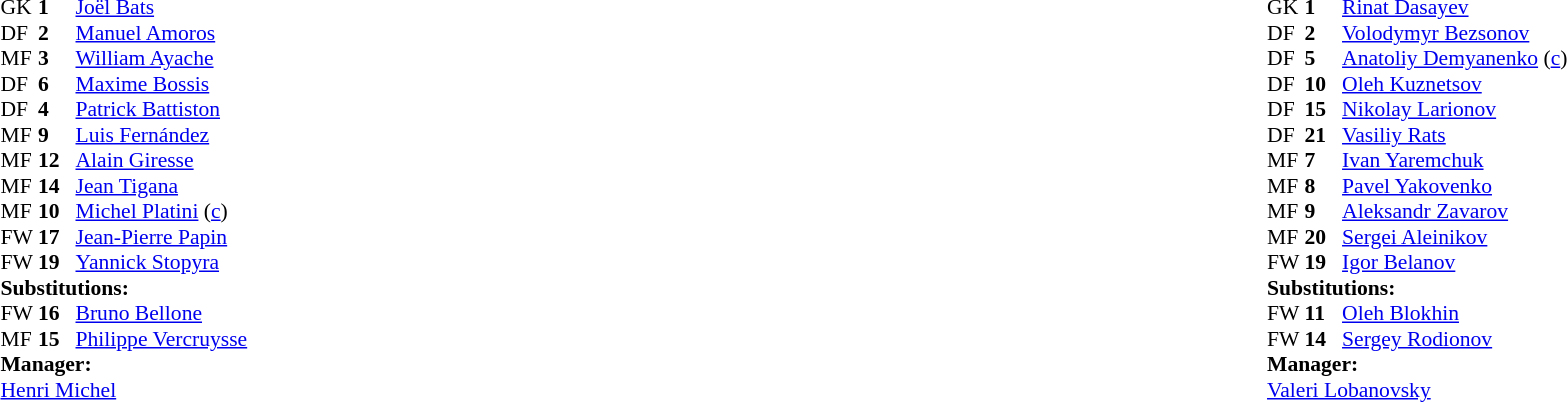<table width="100%">
<tr>
<td valign="top" width="50%"><br><table style="font-size: 90%" cellspacing="0" cellpadding="0">
<tr>
<th width="25"></th>
<th width="25"></th>
</tr>
<tr>
<td>GK</td>
<td><strong>1</strong></td>
<td><a href='#'>Joël Bats</a></td>
</tr>
<tr>
<td>DF</td>
<td><strong>2</strong></td>
<td><a href='#'>Manuel Amoros</a></td>
<td></td>
</tr>
<tr>
<td>MF</td>
<td><strong>3</strong></td>
<td><a href='#'>William Ayache</a></td>
</tr>
<tr>
<td>DF</td>
<td><strong>6</strong></td>
<td><a href='#'>Maxime Bossis</a></td>
</tr>
<tr>
<td>DF</td>
<td><strong>4</strong></td>
<td><a href='#'>Patrick Battiston</a></td>
</tr>
<tr>
<td>MF</td>
<td><strong>9</strong></td>
<td><a href='#'>Luis Fernández</a></td>
<td></td>
</tr>
<tr>
<td>MF</td>
<td><strong>12</strong></td>
<td><a href='#'>Alain Giresse</a></td>
<td></td>
<td></td>
</tr>
<tr>
<td>MF</td>
<td><strong>14</strong></td>
<td><a href='#'>Jean Tigana</a></td>
</tr>
<tr>
<td>MF</td>
<td><strong>10</strong></td>
<td><a href='#'>Michel Platini</a> (<a href='#'>c</a>)</td>
</tr>
<tr>
<td>FW</td>
<td><strong>17</strong></td>
<td><a href='#'>Jean-Pierre Papin</a></td>
<td></td>
<td></td>
</tr>
<tr>
<td>FW</td>
<td><strong>19</strong></td>
<td><a href='#'>Yannick Stopyra</a></td>
</tr>
<tr>
<td colspan=3><strong>Substitutions:</strong></td>
</tr>
<tr>
<td>FW</td>
<td><strong>16</strong></td>
<td><a href='#'>Bruno Bellone</a></td>
<td></td>
<td></td>
</tr>
<tr>
<td>MF</td>
<td><strong>15</strong></td>
<td><a href='#'>Philippe Vercruysse</a></td>
<td></td>
<td></td>
</tr>
<tr>
<td colspan=3><strong>Manager:</strong></td>
</tr>
<tr>
<td colspan=4> <a href='#'>Henri Michel</a></td>
</tr>
</table>
</td>
<td valign="top" width="50%"><br><table style="font-size: 90%" cellspacing="0" cellpadding="0" align="center">
<tr>
<th width=25></th>
<th width=25></th>
</tr>
<tr>
<td>GK</td>
<td><strong>1</strong></td>
<td><a href='#'>Rinat Dasayev</a></td>
</tr>
<tr>
<td>DF</td>
<td><strong>2</strong></td>
<td><a href='#'>Volodymyr Bezsonov</a></td>
</tr>
<tr>
<td>DF</td>
<td><strong>5</strong></td>
<td><a href='#'>Anatoliy Demyanenko</a> (<a href='#'>c</a>)</td>
</tr>
<tr>
<td>DF</td>
<td><strong>10</strong></td>
<td><a href='#'>Oleh Kuznetsov</a></td>
</tr>
<tr>
<td>DF</td>
<td><strong>15</strong></td>
<td><a href='#'>Nikolay Larionov</a></td>
</tr>
<tr>
<td>DF</td>
<td><strong>21</strong></td>
<td><a href='#'>Vasiliy Rats</a></td>
<td></td>
</tr>
<tr>
<td>MF</td>
<td><strong>7</strong></td>
<td><a href='#'>Ivan Yaremchuk</a></td>
</tr>
<tr>
<td>MF</td>
<td><strong>8</strong></td>
<td><a href='#'>Pavel Yakovenko</a></td>
<td></td>
<td></td>
</tr>
<tr>
<td>MF</td>
<td><strong>9</strong></td>
<td><a href='#'>Aleksandr Zavarov</a></td>
<td></td>
<td></td>
</tr>
<tr>
<td>MF</td>
<td><strong>20</strong></td>
<td><a href='#'>Sergei Aleinikov</a></td>
</tr>
<tr>
<td>FW</td>
<td><strong>19</strong></td>
<td><a href='#'>Igor Belanov</a></td>
<td></td>
</tr>
<tr>
<td colspan=3><strong>Substitutions:</strong></td>
</tr>
<tr>
<td>FW</td>
<td><strong>11</strong></td>
<td><a href='#'>Oleh Blokhin</a></td>
<td></td>
<td></td>
</tr>
<tr>
<td>FW</td>
<td><strong>14</strong></td>
<td><a href='#'>Sergey Rodionov</a></td>
<td></td>
<td></td>
</tr>
<tr>
<td colspan=3><strong>Manager:</strong></td>
</tr>
<tr>
<td colspan=3> <a href='#'>Valeri Lobanovsky</a></td>
</tr>
</table>
</td>
</tr>
</table>
